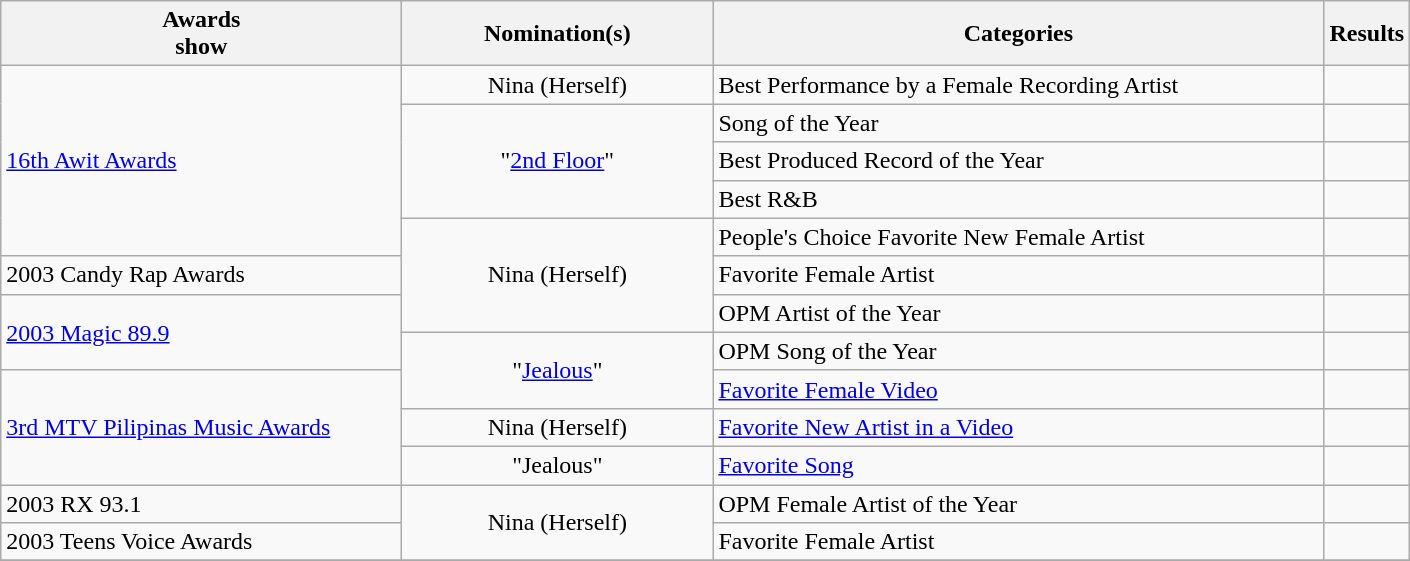<table class="wikitable">
<tr>
<th width="260">Awards<br>show</th>
<th width="200">Nomination(s)</th>
<th width="400">Categories</th>
<th>Results</th>
</tr>
<tr>
<td rowspan="5"><a href='#'>16th Awit Awards</a></td>
<td align="center">Nina (Herself)</td>
<td>Best Performance by a Female Recording Artist</td>
<td></td>
</tr>
<tr>
<td align="center" rowspan="3">"<a href='#'>2nd Floor</a>"</td>
<td>Song of the Year</td>
<td></td>
</tr>
<tr>
<td>Best Produced Record of the Year</td>
<td></td>
</tr>
<tr>
<td>Best R&B</td>
<td></td>
</tr>
<tr>
<td align="center" rowspan="3">Nina (Herself)</td>
<td>People's Choice Favorite New Female Artist</td>
<td></td>
</tr>
<tr>
<td>2003 Candy Rap Awards</td>
<td>Favorite Female Artist</td>
<td></td>
</tr>
<tr>
<td rowspan="2"><a href='#'>2003 Magic 89.9</a></td>
<td>OPM Artist of the Year</td>
<td></td>
</tr>
<tr>
<td align="center" rowspan="2">"<a href='#'>Jealous</a>"</td>
<td>OPM Song of the Year</td>
<td></td>
</tr>
<tr>
<td rowspan="3"><a href='#'>3rd MTV Pilipinas Music Awards</a></td>
<td><a href='#'>Favorite Female Video</a></td>
<td></td>
</tr>
<tr>
<td align="center">Nina (Herself)</td>
<td><a href='#'>Favorite New Artist in a Video</a></td>
<td></td>
</tr>
<tr>
<td align="center">"Jealous"</td>
<td><a href='#'>Favorite Song</a></td>
<td></td>
</tr>
<tr>
<td>2003 RX 93.1</td>
<td align="center" rowspan="2">Nina (Herself)</td>
<td>OPM Female Artist of the Year</td>
<td></td>
</tr>
<tr>
<td>2003 Teens Voice Awards</td>
<td>Favorite Female Artist</td>
<td></td>
</tr>
<tr>
</tr>
</table>
